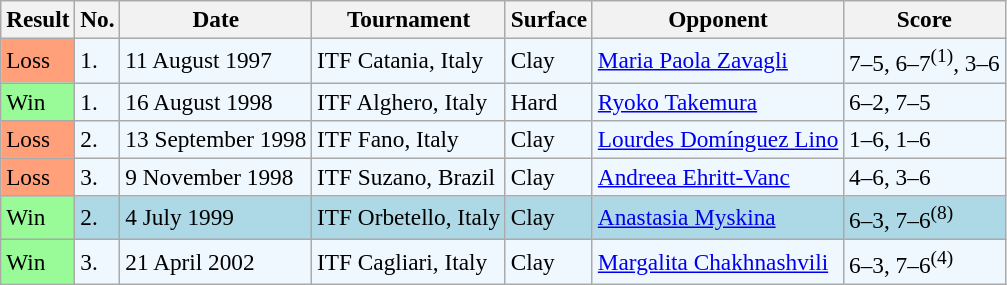<table class="sortable wikitable" style=font-size:97%>
<tr>
<th>Result</th>
<th>No.</th>
<th>Date</th>
<th>Tournament</th>
<th>Surface</th>
<th>Opponent</th>
<th class="unsortable">Score</th>
</tr>
<tr style="background:#f0f8ff;">
<td bgcolor="FFA07A">Loss</td>
<td>1.</td>
<td>11 August 1997</td>
<td>ITF Catania, Italy</td>
<td>Clay</td>
<td> <a href='#'>Maria Paola Zavagli</a></td>
<td>7–5, 6–7<sup>(1)</sup>, 3–6</td>
</tr>
<tr style="background:#f0f8ff;">
<td style="background:#98fb98;">Win</td>
<td>1.</td>
<td>16 August 1998</td>
<td>ITF Alghero, Italy</td>
<td>Hard</td>
<td> <a href='#'>Ryoko Takemura</a></td>
<td>6–2, 7–5</td>
</tr>
<tr style="background:#f0f8ff;">
<td bgcolor="FFA07A">Loss</td>
<td>2.</td>
<td>13 September 1998</td>
<td>ITF Fano, Italy</td>
<td>Clay</td>
<td> <a href='#'>Lourdes Domínguez Lino</a></td>
<td>1–6, 1–6</td>
</tr>
<tr style="background:#f0f8ff;">
<td bgcolor="FFA07A">Loss</td>
<td>3.</td>
<td>9 November 1998</td>
<td>ITF Suzano, Brazil</td>
<td>Clay</td>
<td> <a href='#'>Andreea Ehritt-Vanc</a></td>
<td>4–6, 3–6</td>
</tr>
<tr style="background:lightblue;">
<td style="background:#98fb98;">Win</td>
<td>2.</td>
<td>4 July 1999</td>
<td>ITF Orbetello, Italy</td>
<td>Clay</td>
<td> <a href='#'>Anastasia Myskina</a></td>
<td>6–3, 7–6<sup>(8)</sup></td>
</tr>
<tr style="background:#f0f8ff;">
<td style="background:#98fb98;">Win</td>
<td>3.</td>
<td>21 April 2002</td>
<td>ITF Cagliari, Italy</td>
<td>Clay</td>
<td> <a href='#'>Margalita Chakhnashvili</a></td>
<td>6–3, 7–6<sup>(4)</sup></td>
</tr>
</table>
